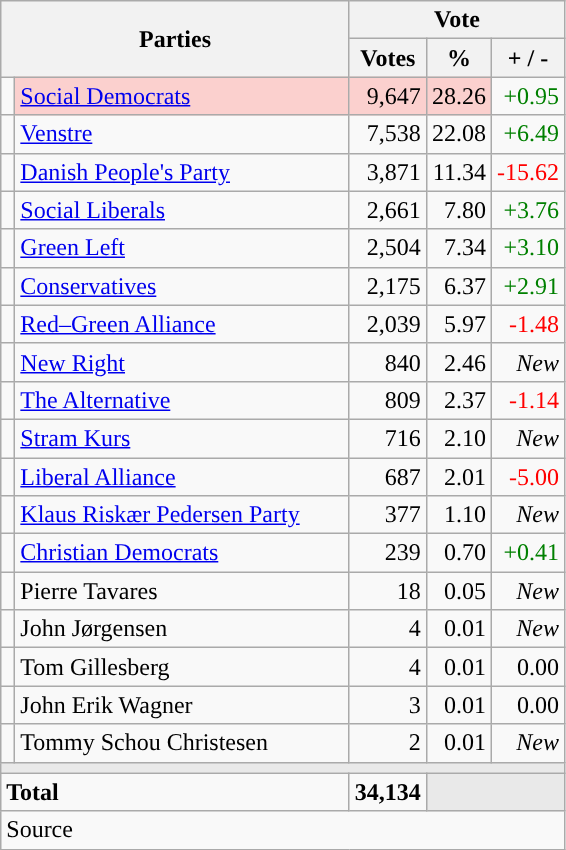<table class="wikitable" style="text-align:right;">
<tr>
<th style="text-align:centre;" rowspan="2" colspan="2" width="225">Parties</th>
<th colspan="3">Vote</th>
</tr>
<tr>
<th width="15">Votes</th>
<th width="15">%</th>
<th width="15">+ / -</th>
</tr>
<tr>
<td width="2" style="color:inherit;background:"></td>
<td bgcolor=#fbd0ce  align="left"><a href='#'>Social Democrats</a></td>
<td bgcolor=#fbd0ce>9,647</td>
<td bgcolor=#fbd0ce>28.26</td>
<td style=color:green;>+0.95</td>
</tr>
<tr>
<td width="2" style="color:inherit;background:"></td>
<td align="left"><a href='#'>Venstre</a></td>
<td>7,538</td>
<td>22.08</td>
<td style=color:green;>+6.49</td>
</tr>
<tr>
<td width="2" style="color:inherit;background:"></td>
<td align="left"><a href='#'>Danish People's Party</a></td>
<td>3,871</td>
<td>11.34</td>
<td style=color:red;>-15.62</td>
</tr>
<tr>
<td width="2" style="color:inherit;background:"></td>
<td align="left"><a href='#'>Social Liberals</a></td>
<td>2,661</td>
<td>7.80</td>
<td style=color:green;>+3.76</td>
</tr>
<tr>
<td width="2" style="color:inherit;background:"></td>
<td align="left"><a href='#'>Green Left</a></td>
<td>2,504</td>
<td>7.34</td>
<td style=color:green;>+3.10</td>
</tr>
<tr>
<td width="2" style="color:inherit;background:"></td>
<td align="left"><a href='#'>Conservatives</a></td>
<td>2,175</td>
<td>6.37</td>
<td style=color:green;>+2.91</td>
</tr>
<tr>
<td width="2" style="color:inherit;background:"></td>
<td align="left"><a href='#'>Red–Green Alliance</a></td>
<td>2,039</td>
<td>5.97</td>
<td style=color:red;>-1.48</td>
</tr>
<tr>
<td width="2" style="color:inherit;background:"></td>
<td align="left"><a href='#'>New Right</a></td>
<td>840</td>
<td>2.46</td>
<td><em>New</em></td>
</tr>
<tr>
<td width="2" style="color:inherit;background:"></td>
<td align="left"><a href='#'>The Alternative</a></td>
<td>809</td>
<td>2.37</td>
<td style=color:red;>-1.14</td>
</tr>
<tr>
<td width="2" style="color:inherit;background:"></td>
<td align="left"><a href='#'>Stram Kurs</a></td>
<td>716</td>
<td>2.10</td>
<td><em>New</em></td>
</tr>
<tr>
<td width="2" style="color:inherit;background:"></td>
<td align="left"><a href='#'>Liberal Alliance</a></td>
<td>687</td>
<td>2.01</td>
<td style=color:red;>-5.00</td>
</tr>
<tr>
<td width="2" style="color:inherit;background:"></td>
<td align="left"><a href='#'>Klaus Riskær Pedersen Party</a></td>
<td>377</td>
<td>1.10</td>
<td><em>New</em></td>
</tr>
<tr>
<td width="2" style="color:inherit;background:"></td>
<td align="left"><a href='#'>Christian Democrats</a></td>
<td>239</td>
<td>0.70</td>
<td style=color:green;>+0.41</td>
</tr>
<tr>
<td width="2" style="color:inherit;background:"></td>
<td align="left">Pierre Tavares</td>
<td>18</td>
<td>0.05</td>
<td><em>New</em></td>
</tr>
<tr>
<td width="2" style="color:inherit;background:"></td>
<td align="left">John Jørgensen</td>
<td>4</td>
<td>0.01</td>
<td><em>New</em></td>
</tr>
<tr>
<td width="2" style="color:inherit;background:"></td>
<td align="left">Tom Gillesberg</td>
<td>4</td>
<td>0.01</td>
<td>0.00</td>
</tr>
<tr>
<td width="2" style="color:inherit;background:"></td>
<td align="left">John Erik Wagner</td>
<td>3</td>
<td>0.01</td>
<td>0.00</td>
</tr>
<tr>
<td width="2" style="color:inherit;background:"></td>
<td align="left">Tommy Schou Christesen</td>
<td>2</td>
<td>0.01</td>
<td><em>New</em></td>
</tr>
<tr>
<td colspan="7" bgcolor="#E9E9E9"></td>
</tr>
<tr>
<td align="left" colspan="2"><strong>Total</strong></td>
<td><strong>34,134</strong></td>
<td bgcolor="#E9E9E9" colspan="2"></td>
</tr>
<tr>
<td align="left" colspan="6">Source</td>
</tr>
</table>
